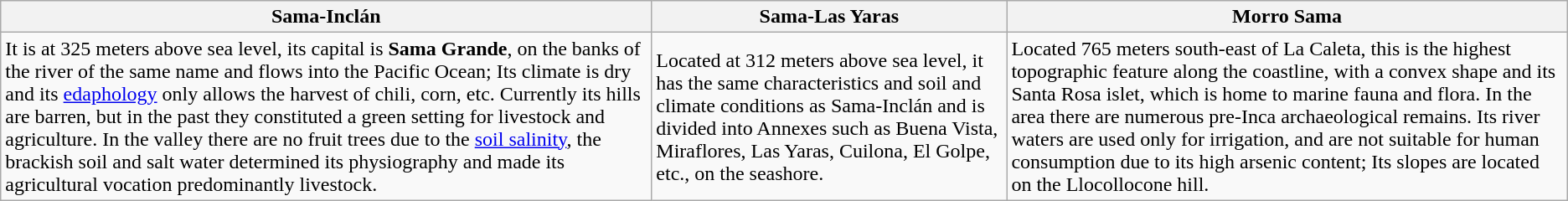<table class="wikitable">
<tr>
<th><strong>Sama-Inclán</strong></th>
<th><strong>Sama-Las Yaras</strong></th>
<th><strong>Morro Sama</strong></th>
</tr>
<tr>
<td>It is at 325 meters above sea level, its capital is <strong>Sama Grande</strong>, on the banks of the river of the same name and flows into the Pacific Ocean; Its climate is dry and its <a href='#'>edaphology</a> only allows the harvest of chili, corn, etc. Currently its hills are barren, but in the past they constituted a green setting for livestock and agriculture. In the valley there are no fruit trees due to the <a href='#'>soil salinity</a>, the brackish soil and salt water determined its physiography and made its agricultural vocation predominantly livestock.</td>
<td>Located at 312 meters above sea level, it has the same characteristics and soil and climate conditions as Sama-Inclán and is divided into Annexes such as Buena Vista, Miraflores, Las Yaras, Cuilona, El Golpe, etc., on the seashore.</td>
<td>Located 765 meters south-east of La Caleta, this is the highest topographic feature along the coastline, with a convex shape and its Santa Rosa islet, which is home to marine fauna and flora. In the area there are numerous pre-Inca archaeological remains. Its river waters are used only for irrigation, and are not suitable for human consumption due to its high arsenic content; Its slopes are located on the Llocollocone hill.</td>
</tr>
</table>
